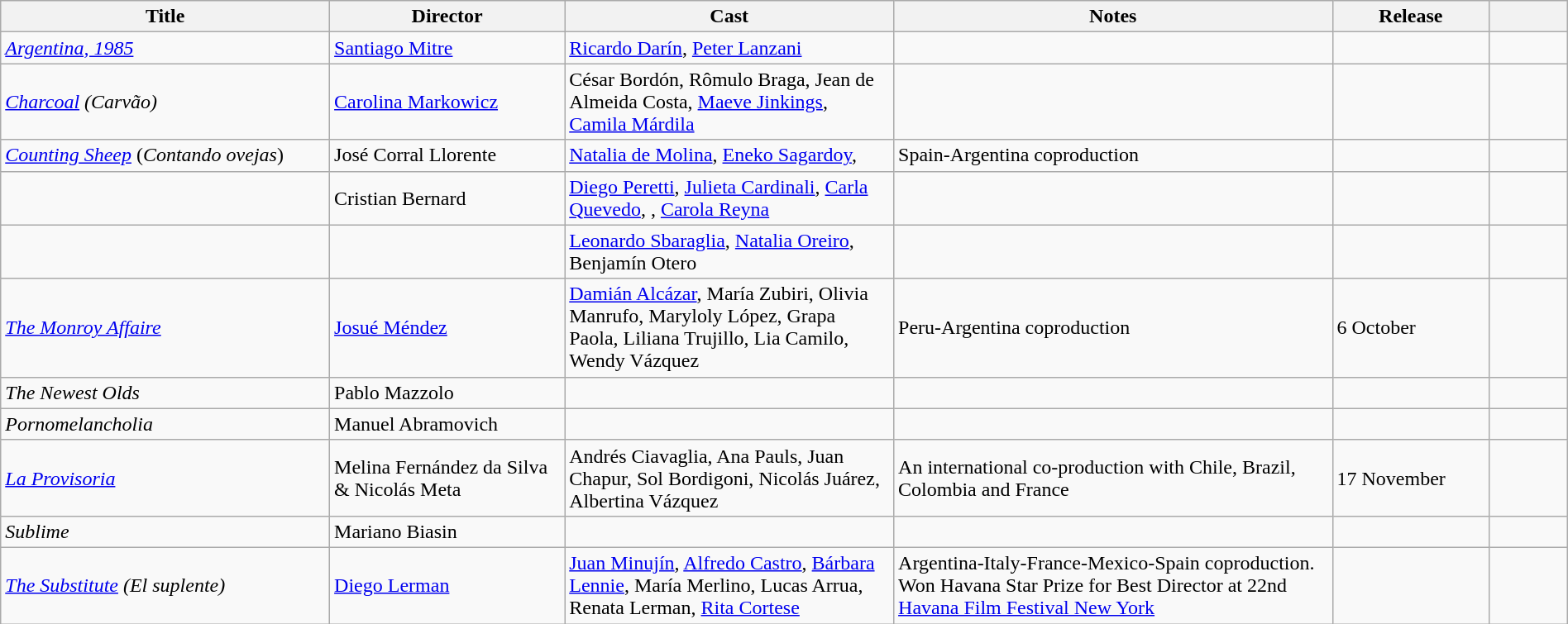<table class="wikitable sortable" width= "100%">
<tr>
<th width=21%>Title</th>
<th width=15%>Director</th>
<th width=21%>Cast</th>
<th width=28%>Notes</th>
<th>Release</th>
<th width=5%></th>
</tr>
<tr>
<td><em><a href='#'>Argentina, 1985</a></em></td>
<td><a href='#'>Santiago Mitre</a></td>
<td><a href='#'>Ricardo Darín</a>, <a href='#'>Peter Lanzani</a></td>
<td></td>
<td align = "center"></td>
<td align = "center"></td>
</tr>
<tr>
<td><em><a href='#'>Charcoal</a> (Carvão)</em></td>
<td><a href='#'>Carolina Markowicz</a></td>
<td>César Bordón, Rômulo Braga, Jean de Almeida Costa, <a href='#'>Maeve Jinkings</a>, <a href='#'>Camila Márdila</a></td>
<td></td>
<td></td>
<td align = "center"></td>
</tr>
<tr>
<td><em><a href='#'>Counting Sheep</a></em> (<em>Contando ovejas</em>)</td>
<td>José Corral Llorente</td>
<td><a href='#'>Natalia de Molina</a>, <a href='#'>Eneko Sagardoy</a>, </td>
<td>Spain-Argentina coproduction</td>
<td align = "center"></td>
<td align = "center"></td>
</tr>
<tr>
<td><em></em></td>
<td>Cristian Bernard</td>
<td><a href='#'>Diego Peretti</a>, <a href='#'>Julieta Cardinali</a>, <a href='#'>Carla Quevedo</a>, , <a href='#'>Carola Reyna</a></td>
<td></td>
<td align = "center"></td>
<td align = "center"></td>
</tr>
<tr>
<td><em></em></td>
<td></td>
<td><a href='#'>Leonardo Sbaraglia</a>, <a href='#'>Natalia Oreiro</a>, Benjamín Otero</td>
<td></td>
<td align = "center"></td>
<td align = "center"></td>
</tr>
<tr>
<td><em><a href='#'>The Monroy Affaire</a></em></td>
<td><a href='#'>Josué Méndez</a></td>
<td><a href='#'>Damián Alcázar</a>, María Zubiri, Olivia Manrufo, Maryloly López, Grapa Paola, Liliana Trujillo, Lia Camilo, Wendy Vázquez</td>
<td>Peru-Argentina coproduction</td>
<td>6 October</td>
<td></td>
</tr>
<tr>
<td><em>The Newest Olds</em></td>
<td>Pablo Mazzolo</td>
<td></td>
<td></td>
<td></td>
<td></td>
</tr>
<tr>
<td><em>Pornomelancholia</em></td>
<td>Manuel Abramovich</td>
<td></td>
<td></td>
<td></td>
<td></td>
</tr>
<tr>
<td><em><a href='#'>La Provisoria</a></em></td>
<td>Melina Fernández da Silva & Nicolás Meta</td>
<td>Andrés Ciavaglia, Ana Pauls, Juan Chapur, Sol Bordigoni, Nicolás Juárez, Albertina Vázquez</td>
<td>An international co-production with Chile, Brazil, Colombia and France</td>
<td>17 November</td>
<td></td>
</tr>
<tr>
<td><em>Sublime</em></td>
<td>Mariano Biasin</td>
<td></td>
<td></td>
<td></td>
<td></td>
</tr>
<tr>
<td><em><a href='#'>The Substitute</a> (El suplente)</em></td>
<td><a href='#'>Diego Lerman</a></td>
<td><a href='#'>Juan Minujín</a>, <a href='#'>Alfredo Castro</a>, <a href='#'>Bárbara Lennie</a>, María Merlino, Lucas Arrua, Renata Lerman, <a href='#'>Rita Cortese</a></td>
<td>Argentina-Italy-France-Mexico-Spain coproduction. Won Havana Star Prize for Best Director at 22nd <a href='#'>Havana Film Festival New York</a></td>
<td align="center"></td>
<td align = "center"></td>
</tr>
</table>
